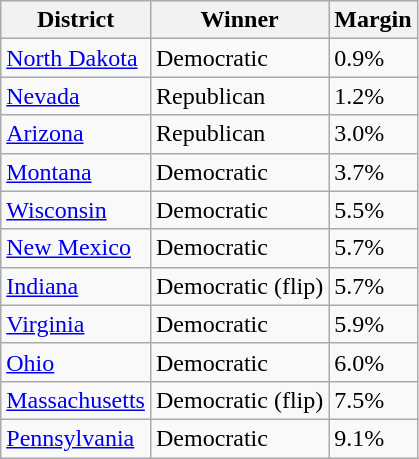<table class="wikitable sortable">
<tr>
<th>District</th>
<th>Winner</th>
<th>Margin</th>
</tr>
<tr>
<td><a href='#'>North Dakota</a></td>
<td data-sort-value=-1 >Democratic</td>
<td>0.9%</td>
</tr>
<tr>
<td><a href='#'>Nevada</a></td>
<td data-sort-value=0.5 >Republican</td>
<td>1.2%</td>
</tr>
<tr>
<td><a href='#'>Arizona</a></td>
<td data-sort-value=0.5 >Republican</td>
<td>3.0%</td>
</tr>
<tr>
<td><a href='#'>Montana</a></td>
<td data-sort-value=0.5 >Democratic</td>
<td>3.7%</td>
</tr>
<tr>
<td><a href='#'>Wisconsin</a></td>
<td data-sort-value=-1 >Democratic</td>
<td>5.5%</td>
</tr>
<tr>
<td><a href='#'>New Mexico</a></td>
<td data-sort-value=1 >Democratic</td>
<td>5.7%</td>
</tr>
<tr>
<td><a href='#'>Indiana</a></td>
<td data-sort-value=0.5 >Democratic (flip)</td>
<td>5.7%</td>
</tr>
<tr>
<td><a href='#'>Virginia</a></td>
<td data-sort-value=0.5 >Democratic</td>
<td>5.9%</td>
</tr>
<tr>
<td><a href='#'>Ohio</a></td>
<td data-sort-value=0.5 >Democratic</td>
<td>6.0%</td>
</tr>
<tr>
<td><a href='#'>Massachusetts</a></td>
<td data-sort-value=0.5 >Democratic (flip)</td>
<td>7.5%</td>
</tr>
<tr>
<td><a href='#'>Pennsylvania</a></td>
<td data-sort-value=0.5 >Democratic</td>
<td>9.1%</td>
</tr>
</table>
